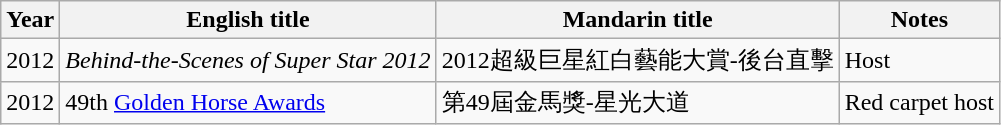<table class="wikitable sortable">
<tr>
<th>Year</th>
<th>English title</th>
<th>Mandarin title</th>
<th class="unsortable">Notes</th>
</tr>
<tr>
<td>2012</td>
<td><em>Behind-the-Scenes of Super Star 2012</em></td>
<td>2012超級巨星紅白藝能大賞-後台直擊</td>
<td>Host</td>
</tr>
<tr>
<td>2012</td>
<td>49th <a href='#'>Golden Horse Awards</a></td>
<td>第49屆金馬獎-星光大道</td>
<td>Red carpet host</td>
</tr>
</table>
